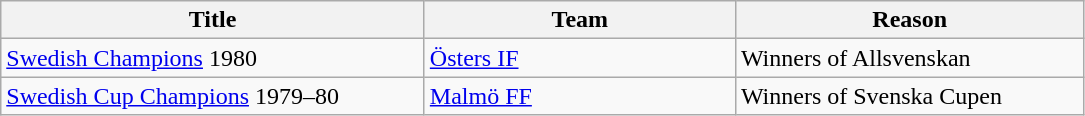<table class="wikitable" style="text-align: left">
<tr>
<th style="width: 275px;">Title</th>
<th style="width: 200px;">Team</th>
<th style="width: 225px;">Reason</th>
</tr>
<tr>
<td><a href='#'>Swedish Champions</a> 1980</td>
<td><a href='#'>Östers IF</a></td>
<td>Winners of Allsvenskan</td>
</tr>
<tr>
<td><a href='#'>Swedish Cup Champions</a> 1979–80</td>
<td><a href='#'>Malmö FF</a></td>
<td>Winners of Svenska Cupen</td>
</tr>
</table>
